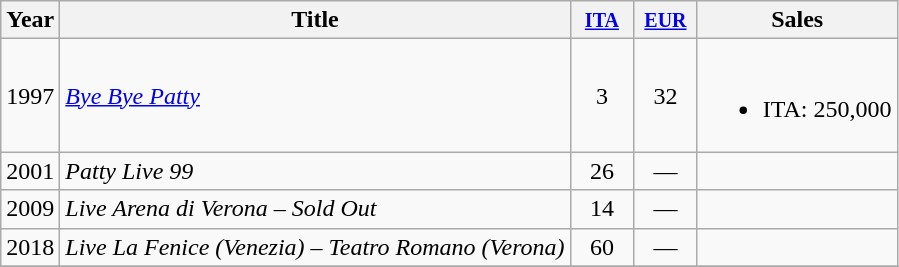<table class="wikitable">
<tr>
<th>Year</th>
<th>Title</th>
<th width="35"><small><a href='#'>ITA</a></small><br></th>
<th width="35"><small><a href='#'>EUR</a></small><br></th>
<th>Sales</th>
</tr>
<tr>
<td>1997</td>
<td><em><a href='#'>Bye Bye Patty</a></em></td>
<td align="center">3</td>
<td align="center">32</td>
<td><br><ul><li>ITA: 250,000</li></ul></td>
</tr>
<tr>
<td>2001</td>
<td><em>Patty Live 99</em></td>
<td align="center">26</td>
<td align="center">—</td>
<td></td>
</tr>
<tr>
<td>2009</td>
<td><em>Live Arena di Verona – Sold Out</em></td>
<td align="center">14</td>
<td align="center">—</td>
<td></td>
</tr>
<tr>
<td>2018</td>
<td><em>Live La Fenice (Venezia) – Teatro Romano (Verona)</em></td>
<td align="center">60</td>
<td align="center">—</td>
<td></td>
</tr>
<tr>
</tr>
</table>
